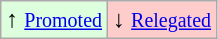<table class="wikitable" align="center">
<tr>
<td style="background:#ddffdd">↑ <small><a href='#'>Promoted</a></small></td>
<td style="background:#ffcccc">↓ <small><a href='#'>Relegated</a></small></td>
</tr>
</table>
